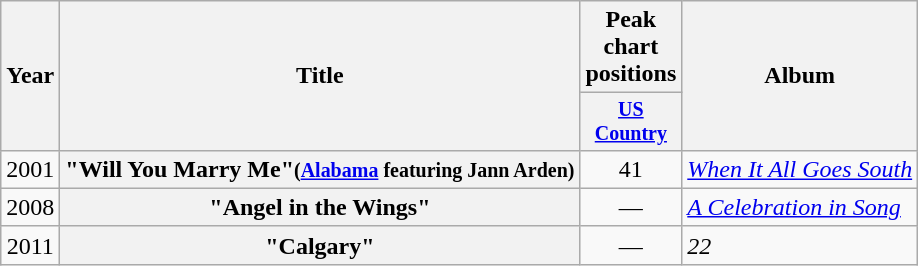<table class="wikitable plainrowheaders" style="text-align:center;">
<tr>
<th scope="col" rowspan="2">Year</th>
<th scope="col" rowspan="2">Title</th>
<th scope="col">Peak chart positions</th>
<th scope="col" rowspan="2">Album</th>
</tr>
<tr style="font-size:smaller;">
<th scope="col" width="45"><a href='#'>US Country</a></th>
</tr>
<tr>
<td>2001</td>
<th scope="row">"Will You Marry Me"<small>(<a href='#'>Alabama</a> featuring Jann Arden)</small></th>
<td>41</td>
<td align="left"><em><a href='#'>When It All Goes South</a></em></td>
</tr>
<tr>
<td>2008</td>
<th scope="row">"Angel in the Wings"<br></th>
<td>—</td>
<td align="left"><em><a href='#'>A Celebration in Song</a></em></td>
</tr>
<tr>
<td>2011</td>
<th scope="row">"Calgary"<br></th>
<td>—</td>
<td align="left"><em>22</em></td>
</tr>
</table>
